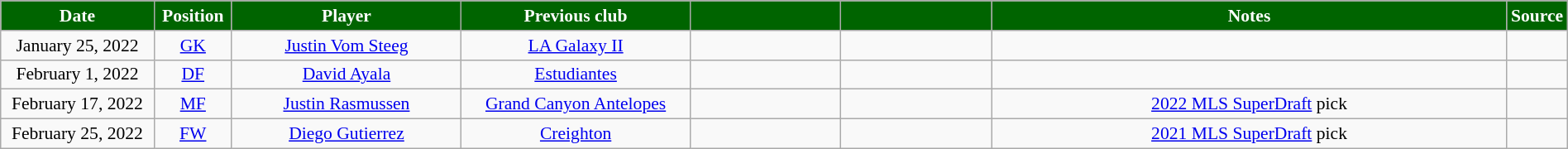<table class="wikitable" style="text-align:center; font-size:90%; width:100%;">
<tr>
<th style="background:darkgreen; color:white; text-align:center; width:10%">Date</th>
<th style="background:darkgreen; color:white; text-align:center; width:5%">Position</th>
<th style="background:darkgreen; color:white; text-align:center; width:15%">Player</th>
<th style="background:darkgreen; color:white; text-align:center; width:15%">Previous club</th>
<th style="background:darkgreen; color:white; text-align:center; width:10%"></th>
<th style="background:darkgreen; color:white; text-align:center; width:10%"></th>
<th style="background:darkgreen; color:white; text-align:center; width:34%">Notes</th>
<th style="background:darkgreen; color:white; text-align:center; width:1%">Source</th>
</tr>
<tr>
<td>January 25, 2022</td>
<td><a href='#'>GK</a></td>
<td> <a href='#'>Justin Vom Steeg</a></td>
<td> <a href='#'>LA Galaxy II</a></td>
<td></td>
<td></td>
<td></td>
<td></td>
</tr>
<tr>
<td>February 1, 2022</td>
<td><a href='#'>DF</a></td>
<td> <a href='#'>David Ayala</a></td>
<td> <a href='#'>Estudiantes</a></td>
<td></td>
<td></td>
<td></td>
<td></td>
</tr>
<tr>
<td>February 17, 2022</td>
<td><a href='#'>MF</a></td>
<td> <a href='#'>Justin Rasmussen</a></td>
<td> <a href='#'>Grand Canyon Antelopes</a></td>
<td></td>
<td></td>
<td><a href='#'>2022 MLS SuperDraft</a> pick</td>
<td></td>
</tr>
<tr>
<td>February 25, 2022</td>
<td><a href='#'>FW</a></td>
<td> <a href='#'>Diego Gutierrez</a></td>
<td> <a href='#'>Creighton</a></td>
<td></td>
<td></td>
<td><a href='#'>2021 MLS SuperDraft</a> pick</td>
<td></td>
</tr>
</table>
